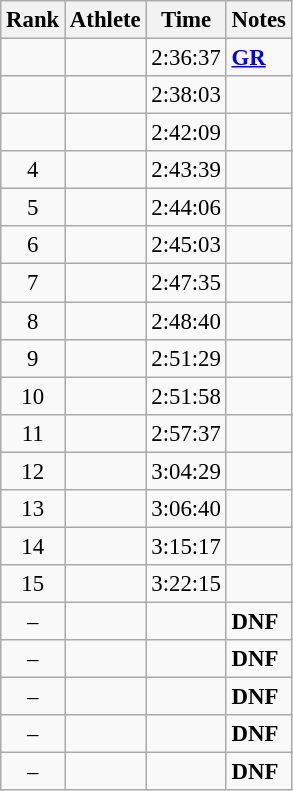<table class="wikitable" style="font-size:95%" style="width:35em;">
<tr>
<th>Rank</th>
<th>Athlete</th>
<th>Time</th>
<th>Notes</th>
</tr>
<tr>
<td align=center></td>
<td></td>
<td>2:36:37</td>
<td><strong><a href='#'>GR</a></strong></td>
</tr>
<tr>
<td align=center></td>
<td></td>
<td>2:38:03</td>
<td></td>
</tr>
<tr>
<td align=center></td>
<td></td>
<td>2:42:09</td>
<td></td>
</tr>
<tr>
<td align=center>4</td>
<td></td>
<td>2:43:39</td>
<td></td>
</tr>
<tr>
<td align=center>5</td>
<td></td>
<td>2:44:06</td>
<td></td>
</tr>
<tr>
<td align=center>6</td>
<td></td>
<td>2:45:03</td>
<td></td>
</tr>
<tr>
<td align=center>7</td>
<td></td>
<td>2:47:35</td>
<td></td>
</tr>
<tr>
<td align=center>8</td>
<td></td>
<td>2:48:40</td>
<td></td>
</tr>
<tr>
<td align=center>9</td>
<td></td>
<td>2:51:29</td>
<td></td>
</tr>
<tr>
<td align=center>10</td>
<td></td>
<td>2:51:58</td>
<td></td>
</tr>
<tr>
<td align=center>11</td>
<td></td>
<td>2:57:37</td>
<td></td>
</tr>
<tr>
<td align=center>12</td>
<td></td>
<td>3:04:29</td>
<td></td>
</tr>
<tr>
<td align=center>13</td>
<td></td>
<td>3:06:40</td>
<td></td>
</tr>
<tr>
<td align=center>14</td>
<td></td>
<td>3:15:17</td>
<td></td>
</tr>
<tr>
<td align=center>15</td>
<td></td>
<td>3:22:15</td>
<td></td>
</tr>
<tr>
<td align=center>–</td>
<td></td>
<td></td>
<td><strong>DNF</strong></td>
</tr>
<tr>
<td align=center>–</td>
<td></td>
<td></td>
<td><strong>DNF</strong></td>
</tr>
<tr>
<td align=center>–</td>
<td></td>
<td></td>
<td><strong>DNF</strong></td>
</tr>
<tr>
<td align=center>–</td>
<td></td>
<td></td>
<td><strong>DNF</strong></td>
</tr>
<tr>
<td align=center>–</td>
<td></td>
<td></td>
<td><strong>DNF</strong></td>
</tr>
</table>
